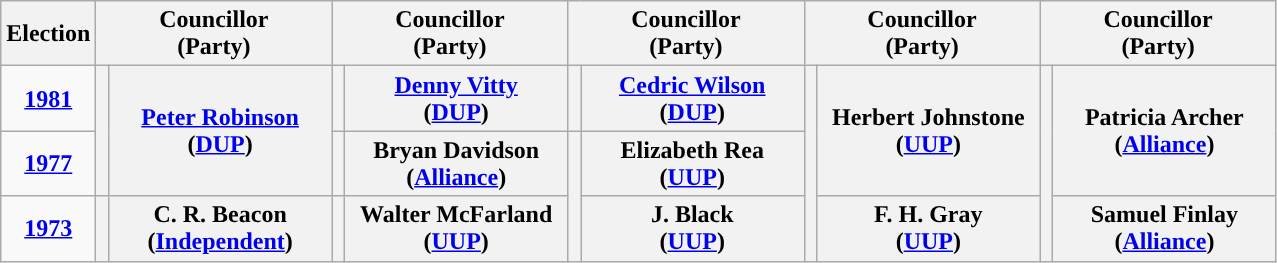<table class="wikitable" style="text-align:center">
<tr>
<th scope="col" width="50">Election</th>
<th scope="col" width="150" colspan = "2">Councillor<br> (Party)</th>
<th scope="col" width="150" colspan = "2">Councillor<br> (Party)</th>
<th scope="col" width="150" colspan = "2">Councillor<br> (Party)</th>
<th scope="col" width="150" colspan = "2">Councillor<br> (Party)</th>
<th scope="col" width="150" colspan = "2">Councillor<br> (Party)</th>
</tr>
<tr>
<td><strong><a href='#'>1981</a></strong></td>
<th rowspan="2" width="1" style="background-color: "></th>
<th rowspan = "2"><a href='#'>Peter Robinson</a> <br> (<a href='#'>DUP</a>)</th>
<th rowspan="1" width="1" style="background-color: "></th>
<th rowspan = "1"><a href='#'>Denny Vitty</a> <br> (<a href='#'>DUP</a>)</th>
<th rowspan="1" width="1" style="background-color: "></th>
<th rowspan = "1"><a href='#'>Cedric Wilson</a> <br> (<a href='#'>DUP</a>)</th>
<th rowspan="3" width="1" style="background-color: "></th>
<th rowspan = "2">Herbert Johnstone <br> (<a href='#'>UUP</a>)</th>
<th rowspan="3" width="1" style="background-color: "></th>
<th rowspan = "2">Patricia Archer <br> (<a href='#'>Alliance</a>)</th>
</tr>
<tr>
<td><strong><a href='#'>1977</a></strong></td>
<th rowspan="1" width="1" style="background-color: "></th>
<th rowspan = "1">Bryan Davidson <br> (<a href='#'>Alliance</a>)</th>
<th rowspan="2" width="1" style="background-color: "></th>
<th rowspan = "1">Elizabeth Rea <br> (<a href='#'>UUP</a>)</th>
</tr>
<tr>
<td><strong><a href='#'>1973</a></strong></td>
<th rowspan="1" width="1" style="background-color: "></th>
<th rowspan = "1">C. R. Beacon <br> (<a href='#'>Independent</a>)</th>
<th rowspan="1" width="1" style="background-color: "></th>
<th rowspan = "1">Walter McFarland <br> (<a href='#'>UUP</a>)</th>
<th rowspan = "1">J. Black <br> (<a href='#'>UUP</a>)</th>
<th rowspan = "1">F. H. Gray <br> (<a href='#'>UUP</a>)</th>
<th rowspan = "1">Samuel Finlay <br> (<a href='#'>Alliance</a>)</th>
</tr>
</table>
